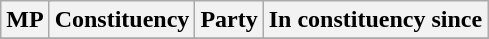<table class="wikitable sortable">
<tr>
<th colspan=2>MP</th>
<th>Constituency</th>
<th>Party</th>
<th>In constituency since</th>
</tr>
<tr>
</tr>
</table>
